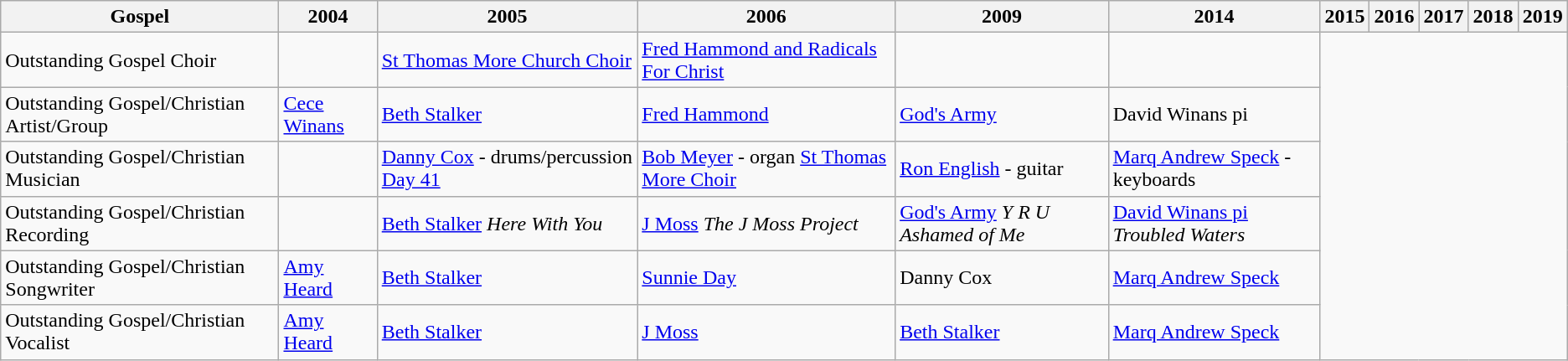<table class=wikitable>
<tr>
<th>Gospel</th>
<th>2004</th>
<th>2005</th>
<th>2006</th>
<th>2009</th>
<th>2014</th>
<th>2015</th>
<th>2016</th>
<th>2017</th>
<th>2018</th>
<th>2019</th>
</tr>
<tr>
<td>Outstanding Gospel Choir</td>
<td></td>
<td><a href='#'>St Thomas More Church Choir</a></td>
<td><a href='#'>Fred Hammond and Radicals For Christ</a></td>
<td></td>
<td></td>
</tr>
<tr>
<td>Outstanding Gospel/Christian Artist/Group</td>
<td><a href='#'>Cece Winans</a></td>
<td><a href='#'>Beth Stalker</a></td>
<td><a href='#'>Fred Hammond</a></td>
<td><a href='#'>God's Army</a></td>
<td>David Winans pi</td>
</tr>
<tr>
<td>Outstanding Gospel/Christian Musician</td>
<td></td>
<td><a href='#'>Danny Cox</a> - drums/percussion <a href='#'>Day 41</a></td>
<td><a href='#'>Bob Meyer</a> - organ <a href='#'>St Thomas More Choir</a></td>
<td><a href='#'>Ron English</a> - guitar</td>
<td><a href='#'>Marq Andrew Speck</a> - keyboards</td>
</tr>
<tr>
<td>Outstanding Gospel/Christian Recording</td>
<td></td>
<td><a href='#'>Beth Stalker</a> <em>Here With You</em></td>
<td><a href='#'>J Moss</a> <em>The J Moss Project</em></td>
<td><a href='#'>God's Army</a> <em>Y R U Ashamed of Me </em></td>
<td><a href='#'>David Winans pi</a> <em>Troubled Waters</em></td>
</tr>
<tr>
<td>Outstanding Gospel/Christian Songwriter</td>
<td><a href='#'>Amy Heard</a></td>
<td><a href='#'>Beth Stalker</a></td>
<td><a href='#'>Sunnie Day</a></td>
<td>Danny Cox</td>
<td><a href='#'>Marq Andrew Speck</a></td>
</tr>
<tr>
<td>Outstanding Gospel/Christian Vocalist</td>
<td><a href='#'>Amy Heard</a></td>
<td><a href='#'>Beth Stalker</a></td>
<td><a href='#'>J Moss</a></td>
<td><a href='#'>Beth Stalker</a></td>
<td><a href='#'>Marq Andrew Speck</a></td>
</tr>
</table>
